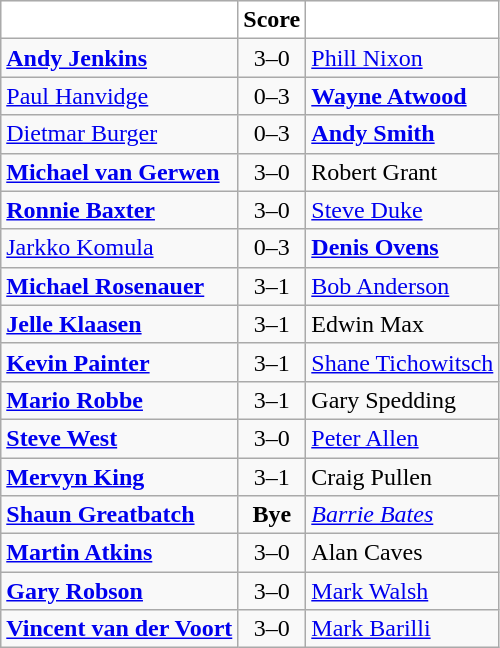<table class="wikitable">
<tr>
<th style="background:#ffffff; color:#000000;"></th>
<th style="background:#ffffff; color:#000000;">Score</th>
<th style="background:#ffffff; color:#000000;"></th>
</tr>
<tr>
<td> <strong><a href='#'>Andy Jenkins</a></strong></td>
<td style="text-align: center;">3–0</td>
<td> <a href='#'>Phill Nixon</a></td>
</tr>
<tr>
<td> <a href='#'>Paul Hanvidge</a></td>
<td style="text-align: center;">0–3</td>
<td> <strong><a href='#'>Wayne Atwood</a></strong></td>
</tr>
<tr>
<td> <a href='#'>Dietmar Burger</a></td>
<td style="text-align: center;">0–3</td>
<td> <strong><a href='#'>Andy Smith</a></strong></td>
</tr>
<tr>
<td> <strong><a href='#'>Michael van Gerwen</a></strong></td>
<td style="text-align: center;">3–0</td>
<td> Robert Grant</td>
</tr>
<tr>
<td> <strong><a href='#'>Ronnie Baxter</a></strong></td>
<td style="text-align: center;">3–0</td>
<td> <a href='#'>Steve Duke</a></td>
</tr>
<tr>
<td> <a href='#'>Jarkko Komula</a></td>
<td style="text-align: center;">0–3</td>
<td> <strong><a href='#'>Denis Ovens</a></strong></td>
</tr>
<tr>
<td> <strong><a href='#'>Michael Rosenauer</a></strong></td>
<td style="text-align: center;">3–1</td>
<td> <a href='#'>Bob Anderson</a></td>
</tr>
<tr>
<td> <strong><a href='#'>Jelle Klaasen</a></strong></td>
<td style="text-align: center;">3–1</td>
<td> Edwin Max</td>
</tr>
<tr>
<td> <strong><a href='#'>Kevin Painter</a></strong></td>
<td style="text-align: center;">3–1</td>
<td> <a href='#'>Shane Tichowitsch</a></td>
</tr>
<tr>
<td> <strong><a href='#'>Mario Robbe</a></strong></td>
<td style="text-align: center;">3–1</td>
<td> Gary Spedding</td>
</tr>
<tr>
<td> <strong><a href='#'>Steve West</a></strong></td>
<td style="text-align: center;">3–0</td>
<td> <a href='#'>Peter Allen</a></td>
</tr>
<tr>
<td> <strong><a href='#'>Mervyn King</a></strong></td>
<td style="text-align: center;">3–1</td>
<td> Craig Pullen</td>
</tr>
<tr>
<td> <strong><a href='#'>Shaun Greatbatch</a></strong></td>
<td style="text-align: center;"><strong>Bye</strong></td>
<td> <em><a href='#'>Barrie Bates</a></em></td>
</tr>
<tr>
<td> <strong><a href='#'>Martin Atkins</a></strong></td>
<td style="text-align: center;">3–0</td>
<td> Alan Caves</td>
</tr>
<tr>
<td> <strong><a href='#'>Gary Robson</a></strong></td>
<td style="text-align: center;">3–0</td>
<td> <a href='#'>Mark Walsh</a></td>
</tr>
<tr>
<td> <strong><a href='#'>Vincent van der Voort</a></strong></td>
<td style="text-align: center;">3–0</td>
<td> <a href='#'>Mark Barilli</a></td>
</tr>
</table>
